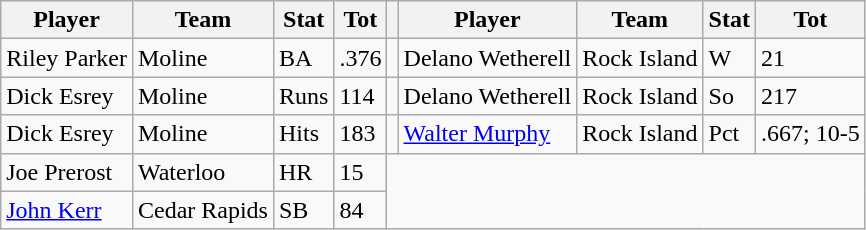<table class="wikitable">
<tr>
<th>Player</th>
<th>Team</th>
<th>Stat</th>
<th>Tot</th>
<th></th>
<th>Player</th>
<th>Team</th>
<th>Stat</th>
<th>Tot</th>
</tr>
<tr>
<td>Riley Parker</td>
<td>Moline</td>
<td>BA</td>
<td>.376</td>
<td></td>
<td>Delano Wetherell</td>
<td>Rock Island</td>
<td>W</td>
<td>21</td>
</tr>
<tr>
<td>Dick Esrey</td>
<td>Moline</td>
<td>Runs</td>
<td>114</td>
<td></td>
<td>Delano Wetherell</td>
<td>Rock Island</td>
<td>So</td>
<td>217</td>
</tr>
<tr>
<td>Dick Esrey</td>
<td>Moline</td>
<td>Hits</td>
<td>183</td>
<td></td>
<td><a href='#'>Walter Murphy</a></td>
<td>Rock Island</td>
<td>Pct</td>
<td>.667; 10-5</td>
</tr>
<tr>
<td>Joe Prerost</td>
<td>Waterloo</td>
<td>HR</td>
<td>15</td>
</tr>
<tr>
<td><a href='#'>John Kerr</a></td>
<td>Cedar Rapids</td>
<td>SB</td>
<td>84</td>
</tr>
</table>
